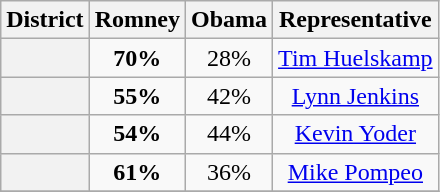<table class="wikitable sortable">
<tr>
<th>District</th>
<th>Romney</th>
<th>Obama</th>
<th class="unsortable">Representative</th>
</tr>
<tr align=center>
<th></th>
<td><strong>70%</strong></td>
<td>28%</td>
<td><a href='#'>Tim Huelskamp</a></td>
</tr>
<tr align=center>
<th></th>
<td><strong>55%</strong></td>
<td>42%</td>
<td><a href='#'>Lynn Jenkins</a></td>
</tr>
<tr align=center>
<th></th>
<td><strong>54%</strong></td>
<td>44%</td>
<td><a href='#'>Kevin Yoder</a></td>
</tr>
<tr align=center>
<th></th>
<td><strong>61%</strong></td>
<td>36%</td>
<td><a href='#'>Mike Pompeo</a></td>
</tr>
<tr align=center>
</tr>
</table>
